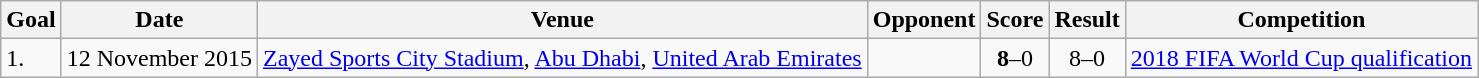<table class="wikitable plainrowheaders sortable">
<tr>
<th>Goal</th>
<th>Date</th>
<th>Venue</th>
<th>Opponent</th>
<th>Score</th>
<th>Result</th>
<th>Competition</th>
</tr>
<tr>
<td>1.</td>
<td>12 November 2015</td>
<td><a href='#'>Zayed Sports City Stadium</a>, <a href='#'>Abu Dhabi</a>, <a href='#'>United Arab Emirates</a></td>
<td></td>
<td align=center><strong>8</strong>–0</td>
<td align=center>8–0</td>
<td><a href='#'>2018 FIFA World Cup qualification</a></td>
</tr>
</table>
